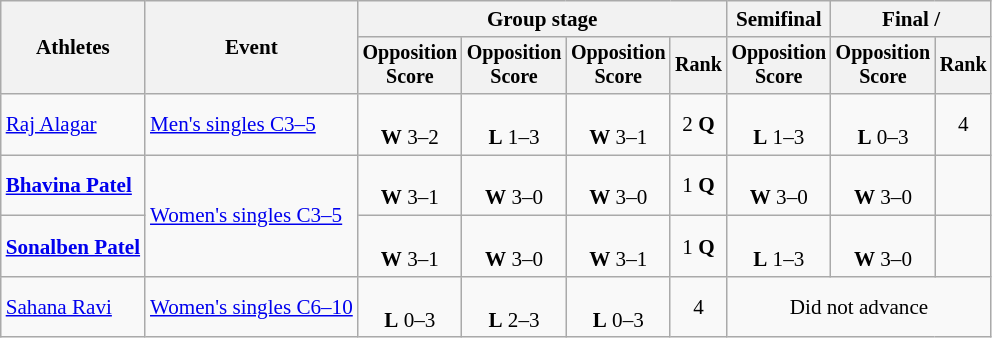<table class=wikitable style=font-size:88%;text-align:center>
<tr>
<th rowspan=2>Athletes</th>
<th rowspan=2>Event</th>
<th colspan=4>Group stage</th>
<th>Semifinal</th>
<th colspan=2>Final / </th>
</tr>
<tr style=font-size:95%>
<th>Opposition<br>Score</th>
<th>Opposition<br>Score</th>
<th>Opposition<br>Score</th>
<th>Rank</th>
<th>Opposition<br>Score</th>
<th>Opposition<br>Score</th>
<th>Rank</th>
</tr>
<tr>
<td align=left><a href='#'>Raj Alagar</a></td>
<td align=left><a href='#'>Men's singles C3–5</a></td>
<td><br><strong>W</strong> 3–2</td>
<td><br><strong>L</strong> 1–3</td>
<td><br><strong>W</strong> 3–1</td>
<td>2 <strong>Q</strong></td>
<td><br><strong>L</strong> 1–3</td>
<td><br><strong>L</strong> 0–3</td>
<td>4</td>
</tr>
<tr>
<td align=left><strong><a href='#'>Bhavina Patel</a></strong></td>
<td align=left rowspan=2><a href='#'>Women's singles C3–5</a></td>
<td><br><strong>W</strong> 3–1</td>
<td><br><strong>W</strong> 3–0</td>
<td><br><strong>W</strong> 3–0</td>
<td>1 <strong>Q</strong></td>
<td><br><strong>W</strong> 3–0</td>
<td><br><strong>W</strong> 3–0</td>
<td></td>
</tr>
<tr>
<td align=left><strong><a href='#'>Sonalben Patel</a></strong></td>
<td><br><strong>W</strong> 3–1</td>
<td><br><strong>W</strong> 3–0</td>
<td><br><strong>W</strong> 3–1</td>
<td>1 <strong>Q</strong></td>
<td><br><strong>L</strong> 1–3</td>
<td><br> <strong>W</strong> 3–0</td>
<td></td>
</tr>
<tr>
<td align=left><a href='#'>Sahana Ravi</a></td>
<td align=left><a href='#'>Women's singles C6–10</a></td>
<td><br><strong>L</strong> 0–3</td>
<td><br><strong>L</strong> 2–3</td>
<td><br><strong>L</strong> 0–3</td>
<td>4</td>
<td colspan=3>Did not advance</td>
</tr>
</table>
